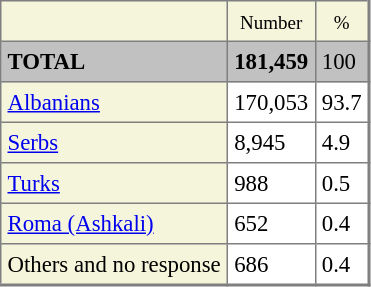<table border="1" cellpadding="4" cellspacing="0" class="toccolours" style="align:left; margin:0.5em 0 0; border-style:solid; border:1px solid #7f7f7f; border-right-width:2px; border-bottom-width:2px; border-collapse:collapse; font-size:95%;">
<tr style="background:beige;">
<td style="background:beige;"></td>
<td style="text-align:center;"><small>Number</small></td>
<td style="text-align:center;"><small>%</small></td>
</tr>
<tr style="background:#c1c1c1;">
<td><strong>TOTAL</strong></td>
<td><strong>181,459</strong></td>
<td>100</td>
</tr>
<tr>
<td style="background:beige;"><a href='#'>Albanians</a></td>
<td>170,053</td>
<td>93.7</td>
</tr>
<tr>
<td style="background:beige;"><a href='#'>Serbs</a></td>
<td>8,945</td>
<td>4.9</td>
</tr>
<tr>
<td style="background:beige;"><a href='#'>Turks</a></td>
<td>988</td>
<td>0.5</td>
</tr>
<tr>
<td style="background:beige;"><a href='#'>Roma (Ashkali)</a></td>
<td>652</td>
<td>0.4</td>
</tr>
<tr>
<td style="background:beige;">Others and no response</td>
<td>686</td>
<td>0.4</td>
</tr>
</table>
